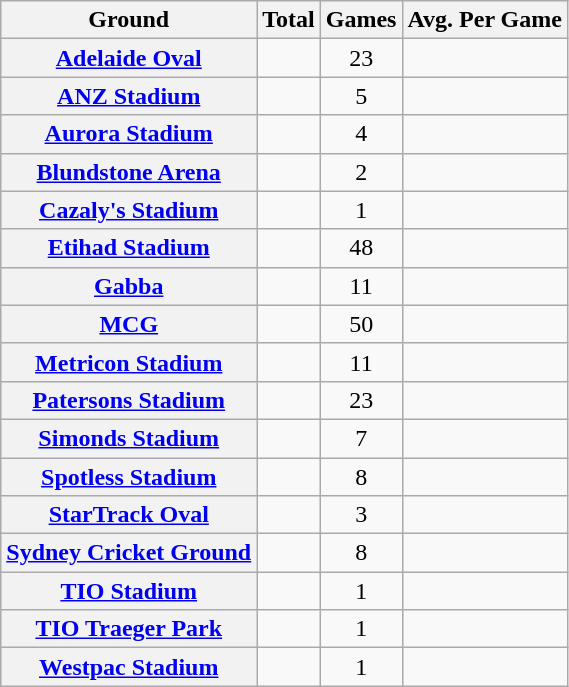<table class="wikitable plainrowheaders sortable" style="text-align:center;">
<tr>
<th>Ground</th>
<th>Total</th>
<th>Games</th>
<th>Avg. Per Game</th>
</tr>
<tr>
<th scope="row"><a href='#'>Adelaide Oval</a></th>
<td></td>
<td>23</td>
<td></td>
</tr>
<tr>
<th scope="row"><a href='#'>ANZ Stadium</a></th>
<td></td>
<td>5</td>
<td></td>
</tr>
<tr>
<th scope="row"><a href='#'>Aurora Stadium</a></th>
<td></td>
<td>4</td>
<td></td>
</tr>
<tr>
<th scope="row"><a href='#'>Blundstone Arena</a></th>
<td></td>
<td>2</td>
<td></td>
</tr>
<tr>
<th scope="row"><a href='#'>Cazaly's Stadium</a></th>
<td></td>
<td>1</td>
<td></td>
</tr>
<tr>
<th scope="row"><a href='#'>Etihad Stadium</a></th>
<td></td>
<td>48</td>
<td></td>
</tr>
<tr>
<th scope="row"><a href='#'>Gabba</a></th>
<td></td>
<td>11</td>
<td></td>
</tr>
<tr>
<th scope="row"><a href='#'>MCG</a></th>
<td></td>
<td>50</td>
<td></td>
</tr>
<tr>
<th scope="row"><a href='#'>Metricon Stadium</a></th>
<td></td>
<td>11</td>
<td></td>
</tr>
<tr>
<th scope="row"><a href='#'>Patersons Stadium</a></th>
<td></td>
<td>23</td>
<td></td>
</tr>
<tr>
<th scope="row"><a href='#'>Simonds Stadium</a></th>
<td></td>
<td>7</td>
<td></td>
</tr>
<tr>
<th scope="row"><a href='#'>Spotless Stadium</a></th>
<td></td>
<td>8</td>
<td></td>
</tr>
<tr>
<th scope="row"><a href='#'>StarTrack Oval</a></th>
<td></td>
<td>3</td>
<td></td>
</tr>
<tr>
<th scope="row"><a href='#'>Sydney Cricket Ground</a></th>
<td></td>
<td>8</td>
<td></td>
</tr>
<tr>
<th scope="row"><a href='#'>TIO Stadium</a></th>
<td></td>
<td>1</td>
<td></td>
</tr>
<tr>
<th scope="row"><a href='#'>TIO Traeger Park</a></th>
<td></td>
<td>1</td>
<td></td>
</tr>
<tr>
<th scope="row"><a href='#'>Westpac Stadium</a></th>
<td></td>
<td>1</td>
<td></td>
</tr>
</table>
